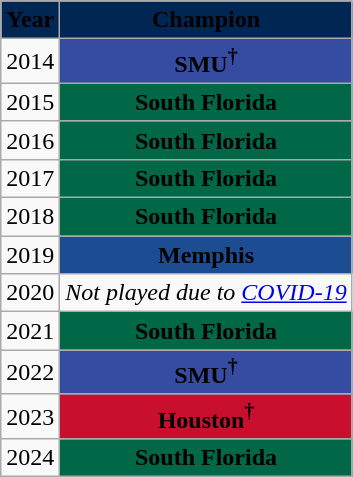<table class="wikitable" style="text-align: center;">
<tr>
<th style="background:#002654;"><span>Year</span></th>
<th style="background:#002654;"><span>Champion</span></th>
</tr>
<tr>
<td>2014</td>
<td style="background:#354ca1;"><span><strong>SMU<sup>†</sup></strong></span></td>
</tr>
<tr>
<td>2015</td>
<td style="background:#006747;"><span><strong>South Florida</strong></span></td>
</tr>
<tr>
<td>2016</td>
<td style="background:#006747;"><span><strong>South Florida</strong></span></td>
</tr>
<tr>
<td>2017</td>
<td style="background:#006747;"><span><strong>South Florida</strong></span></td>
</tr>
<tr>
<td>2018</td>
<td style="background:#006747;"><span><strong>South Florida</strong></span></td>
</tr>
<tr>
<td>2019</td>
<td style="background:#1c4c91;"><span><strong>Memphis</strong></span></td>
</tr>
<tr>
<td>2020</td>
<td><em>Not played due to <a href='#'>COVID-19</a></em></td>
</tr>
<tr>
<td>2021</td>
<td style="background:#006747;"><span><strong>South Florida</strong></span></td>
</tr>
<tr>
<td>2022</td>
<td style="background:#354ca1;"><span><strong>SMU<sup>†</sup></strong></span></td>
</tr>
<tr>
<td>2023</td>
<td style="background:#c8102e;"><span><strong>Houston<sup>†</sup></strong></span></td>
</tr>
<tr>
<td>2024</td>
<td style="background:#006747;"><span><strong>South Florida</strong></span></td>
</tr>
</table>
